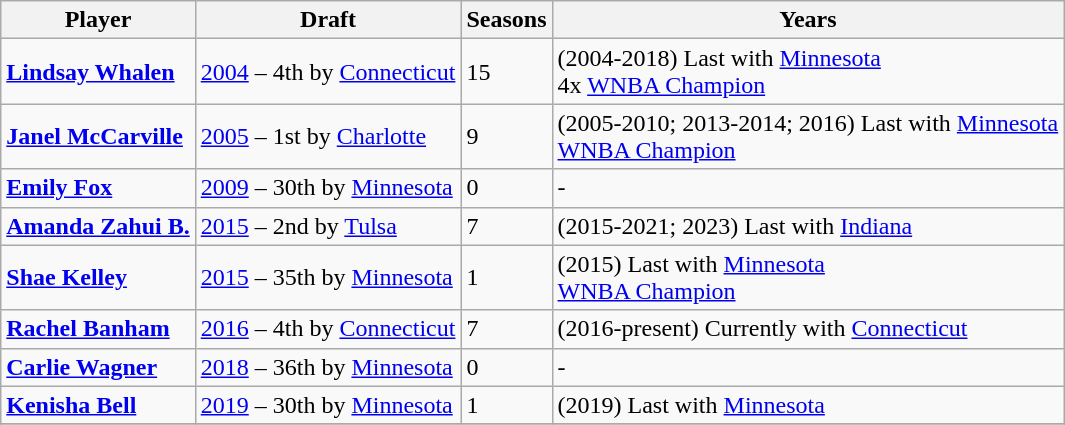<table class="wikitable sortable">
<tr>
<th>Player</th>
<th>Draft</th>
<th>Seasons</th>
<th>Years</th>
</tr>
<tr>
<td><strong><a href='#'>Lindsay Whalen</a></strong></td>
<td><a href='#'>2004</a> – 4th by <a href='#'>Connecticut</a></td>
<td>15</td>
<td>(2004-2018) Last with <a href='#'>Minnesota</a><br>4x <a href='#'>WNBA Champion</a></td>
</tr>
<tr>
<td><strong><a href='#'>Janel McCarville</a></strong></td>
<td><a href='#'>2005</a> – 1st by <a href='#'>Charlotte</a></td>
<td>9</td>
<td>(2005-2010; 2013-2014; 2016) Last with <a href='#'>Minnesota</a><br><a href='#'>WNBA Champion</a></td>
</tr>
<tr>
<td><strong><a href='#'>Emily Fox</a></strong></td>
<td><a href='#'>2009</a> – 30th by <a href='#'>Minnesota</a></td>
<td>0</td>
<td>-</td>
</tr>
<tr>
<td><strong><a href='#'>Amanda Zahui B.</a></strong></td>
<td><a href='#'>2015</a> – 2nd by <a href='#'>Tulsa</a></td>
<td>7</td>
<td>(2015-2021; 2023) Last with <a href='#'>Indiana</a></td>
</tr>
<tr>
<td><strong><a href='#'>Shae Kelley</a></strong></td>
<td><a href='#'>2015</a> – 35th by <a href='#'>Minnesota</a></td>
<td>1</td>
<td>(2015) Last with <a href='#'>Minnesota</a><br><a href='#'>WNBA Champion</a></td>
</tr>
<tr>
<td><strong><a href='#'>Rachel Banham</a></strong></td>
<td><a href='#'>2016</a> – 4th by <a href='#'>Connecticut</a></td>
<td>7</td>
<td>(2016-present) Currently with <a href='#'>Connecticut</a></td>
</tr>
<tr>
<td><strong><a href='#'>Carlie Wagner</a></strong></td>
<td><a href='#'>2018</a> – 36th by <a href='#'>Minnesota</a></td>
<td>0</td>
<td>-</td>
</tr>
<tr>
<td><strong><a href='#'>Kenisha Bell</a></strong></td>
<td><a href='#'>2019</a> – 30th by <a href='#'>Minnesota</a></td>
<td>1</td>
<td>(2019) Last with <a href='#'>Minnesota</a></td>
</tr>
<tr>
</tr>
</table>
